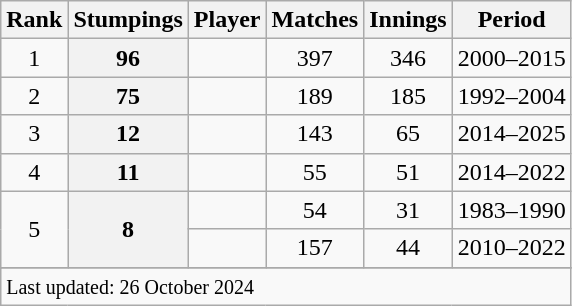<table class="wikitable plainrowheaders sortable">
<tr>
<th scope=col>Rank</th>
<th scope=col>Stumpings</th>
<th scope=col>Player</th>
<th scope=col>Matches</th>
<th scope=col>Innings</th>
<th scope=col>Period</th>
</tr>
<tr>
<td align=center>1</td>
<th scope="row" style="text-align:center; ">96</th>
<td></td>
<td align=center>397</td>
<td align=center>346</td>
<td>2000–2015</td>
</tr>
<tr>
<td align=center>2</td>
<th scope=row style=text-align:center;>75</th>
<td></td>
<td align=center>189</td>
<td align=center>185</td>
<td>1992–2004</td>
</tr>
<tr>
<td align=center>3</td>
<th scope=row style=text-align:center;>12</th>
<td></td>
<td align=center>143</td>
<td align=center>65</td>
<td>2014–2025</td>
</tr>
<tr>
<td align=center>4</td>
<th scope=row style=text-align:center;>11</th>
<td></td>
<td align=center>55</td>
<td align=center>51</td>
<td>2014–2022</td>
</tr>
<tr>
<td align=center rowspan=2>5</td>
<th scope=row style=text-align:center; rowspan=2>8</th>
<td></td>
<td align=center>54</td>
<td align=center>31</td>
<td>1983–1990</td>
</tr>
<tr>
<td></td>
<td align=center>157</td>
<td align=center>44</td>
<td>2010–2022</td>
</tr>
<tr>
</tr>
<tr class=sortbottom>
<td colspan=6><small>Last updated: 26 October 2024</small></td>
</tr>
</table>
